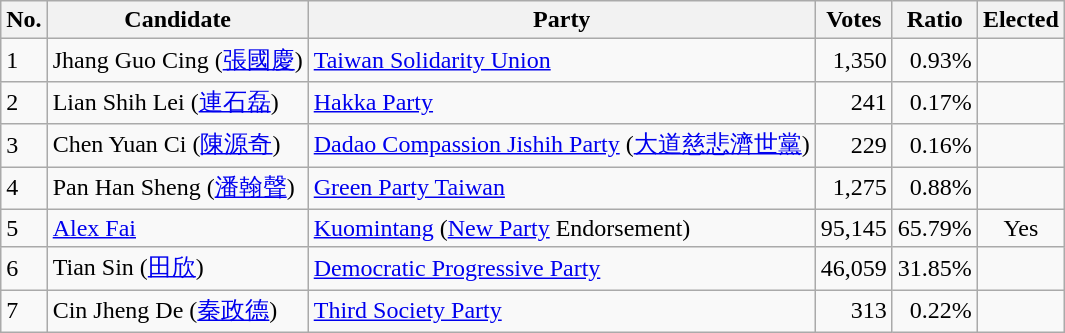<table class=wikitable>
<tr>
<th>No.</th>
<th>Candidate</th>
<th>Party</th>
<th>Votes</th>
<th>Ratio</th>
<th>Elected</th>
</tr>
<tr>
<td>1</td>
<td>Jhang Guo Cing  (<a href='#'>張國慶</a>)</td>
<td><a href='#'>Taiwan Solidarity Union</a></td>
<td align="right">1,350</td>
<td align="right">0.93%</td>
<td></td>
</tr>
<tr>
<td>2</td>
<td>Lian Shih Lei  (<a href='#'>連石磊</a>)</td>
<td><a href='#'>Hakka Party</a></td>
<td align="right">241</td>
<td align="right">0.17%</td>
<td></td>
</tr>
<tr>
<td>3</td>
<td>Chen Yuan Ci  (<a href='#'>陳源奇</a>)</td>
<td><a href='#'>Dadao Compassion Jishih Party</a>  (<a href='#'>大道慈悲濟世黨</a>)</td>
<td align="right">229</td>
<td align="right">0.16%</td>
<td></td>
</tr>
<tr>
<td>4</td>
<td>Pan Han Sheng  (<a href='#'>潘翰聲</a>)</td>
<td><a href='#'>Green Party Taiwan</a></td>
<td align="right">1,275</td>
<td align="right">0.88%</td>
<td></td>
</tr>
<tr>
<td>5</td>
<td><a href='#'>Alex Fai</a></td>
<td><a href='#'>Kuomintang</a><span> (<a href='#'>New Party</a> Endorsement)</span></td>
<td align="right">95,145</td>
<td align="right">65.79%</td>
<td align="center">Yes</td>
</tr>
<tr>
<td>6</td>
<td>Tian Sin  (<a href='#'>田欣</a>)</td>
<td><a href='#'>Democratic Progressive Party</a></td>
<td align="right">46,059</td>
<td align="right">31.85%</td>
<td></td>
</tr>
<tr>
<td>7</td>
<td>Cin Jheng De  (<a href='#'>秦政德</a>)</td>
<td><a href='#'>Third Society Party</a></td>
<td align="right">313</td>
<td align="right">0.22%</td>
<td></td>
</tr>
</table>
